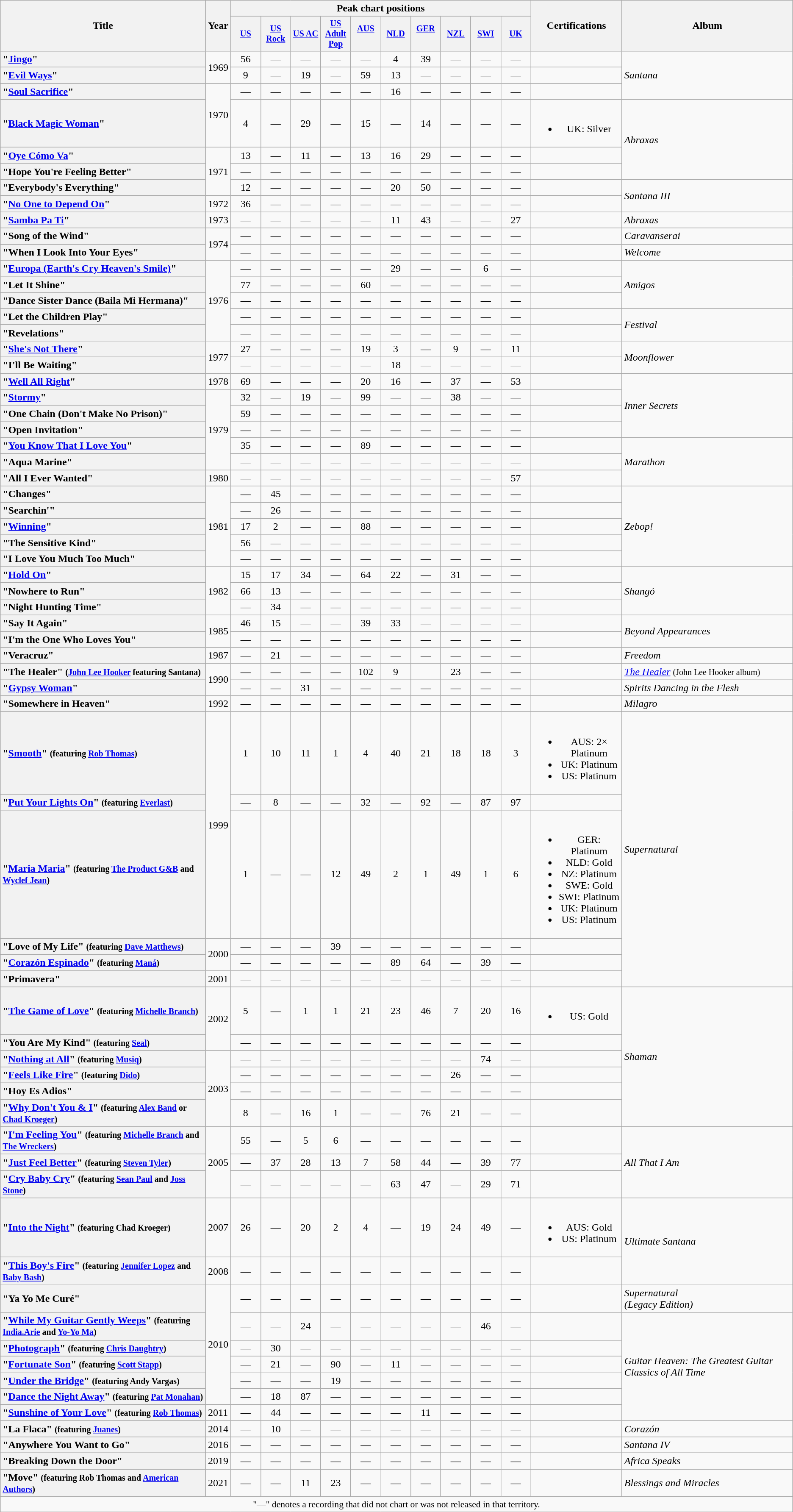<table class="wikitable plainrowheaders" style="text-align:center;">
<tr>
<th scope=col rowspan="2">Title</th>
<th scope=col rowspan="2">Year</th>
<th scope=col colspan="10">Peak chart positions</th>
<th scope=col rowspan="2">Certifications</th>
<th scope=col rowspan="2">Album</th>
</tr>
<tr>
<th scope=col style="width:3em;font-size:85%"><a href='#'>US</a><br></th>
<th scope=col style="width:3em;font-size:85%"><a href='#'>US Rock</a><br></th>
<th scope=col style="width:3em;font-size:85%"><a href='#'>US AC</a><br></th>
<th scope=col style="width:3em;font-size:85%"><a href='#'>US Adult Pop</a><br></th>
<th scope=col style="width:3em;font-size:85%"><a href='#'>AUS</a><br><br></th>
<th scope=col style="width:3em;font-size:85%"><a href='#'>NLD</a><br></th>
<th scope=col style="width:3em;font-size:85%"><a href='#'>GER</a><br><br></th>
<th scope=col style="width:3em;font-size:85%"><a href='#'>NZL</a><br></th>
<th scope=col style="width:3em;font-size:85%"><a href='#'>SWI</a><br></th>
<th scope=col style="width:3em;font-size:85%"><a href='#'>UK</a><br></th>
</tr>
<tr>
<th scope=row style="text-align:left;">"<a href='#'>Jingo</a>"</th>
<td rowspan="2" style="text-align:left;">1969</td>
<td>56</td>
<td>—</td>
<td>—</td>
<td>—</td>
<td>—</td>
<td>4</td>
<td>39</td>
<td>—</td>
<td>—</td>
<td>—</td>
<td></td>
<td rowspan="3" style="text-align:left;"><em>Santana</em></td>
</tr>
<tr>
<th scope=row style="text-align:left;">"<a href='#'>Evil Ways</a>"</th>
<td>9</td>
<td>—</td>
<td>19</td>
<td>—</td>
<td>59</td>
<td>13</td>
<td>—</td>
<td>—</td>
<td>—</td>
<td>—</td>
<td></td>
</tr>
<tr>
<th scope=row style="text-align:left;">"<a href='#'>Soul Sacrifice</a>"</th>
<td rowspan="2" style="text-align:left;">1970</td>
<td>—</td>
<td>—</td>
<td>—</td>
<td>—</td>
<td>—</td>
<td>16</td>
<td>—</td>
<td>—</td>
<td>—</td>
<td>—</td>
<td></td>
</tr>
<tr>
<th scope=row style="text-align:left;">"<a href='#'>Black Magic Woman</a>"</th>
<td>4</td>
<td>—</td>
<td>29</td>
<td>—</td>
<td>15</td>
<td>—</td>
<td>14</td>
<td>—</td>
<td>—</td>
<td>—</td>
<td><br><ul><li>UK: Silver</li></ul></td>
<td rowspan="3" style="text-align:left;"><em>Abraxas</em></td>
</tr>
<tr>
<th scope=row style="text-align:left;">"<a href='#'>Oye Cómo Va</a>"</th>
<td rowspan="3" style="text-align:left;">1971</td>
<td>13</td>
<td>—</td>
<td>11</td>
<td>—</td>
<td>13</td>
<td>16</td>
<td>29</td>
<td>—</td>
<td>—</td>
<td>—</td>
<td></td>
</tr>
<tr>
<th scope=row style="text-align:left;">"Hope You're Feeling Better"</th>
<td>—</td>
<td>—</td>
<td>—</td>
<td>—</td>
<td>—</td>
<td>—</td>
<td>—</td>
<td>—</td>
<td>—</td>
<td>—</td>
<td></td>
</tr>
<tr>
<th scope=row style="text-align:left;">"Everybody's Everything"</th>
<td>12</td>
<td>—</td>
<td>—</td>
<td>—</td>
<td>—</td>
<td>20</td>
<td>50</td>
<td>—</td>
<td>—</td>
<td>—</td>
<td></td>
<td rowspan="2" style="text-align:left;"><em>Santana III</em></td>
</tr>
<tr>
<th scope=row style="text-align:left;">"<a href='#'>No One to Depend On</a>"</th>
<td style="text-align:left;">1972</td>
<td>36</td>
<td>—</td>
<td>—</td>
<td>—</td>
<td>—</td>
<td>—</td>
<td>—</td>
<td>—</td>
<td>—</td>
<td>—</td>
<td></td>
</tr>
<tr>
<th scope=row style="text-align:left;">"<a href='#'>Samba Pa Ti</a>"</th>
<td style="text-align:left;">1973</td>
<td>—</td>
<td>—</td>
<td>—</td>
<td>—</td>
<td>—</td>
<td>11</td>
<td>43</td>
<td>—</td>
<td>—</td>
<td>27</td>
<td></td>
<td style="text-align:left;"><em>Abraxas</em></td>
</tr>
<tr>
<th scope=row style="text-align:left;">"Song of the Wind"</th>
<td rowspan="2" style="text-align:left;">1974</td>
<td>—</td>
<td>—</td>
<td>—</td>
<td>—</td>
<td>—</td>
<td>—</td>
<td>—</td>
<td>—</td>
<td>—</td>
<td>—</td>
<td></td>
<td style="text-align:left;"><em>Caravanserai</em></td>
</tr>
<tr>
<th scope=row style="text-align:left;">"When I Look Into Your Eyes"</th>
<td>—</td>
<td>—</td>
<td>—</td>
<td>—</td>
<td>—</td>
<td>—</td>
<td>—</td>
<td>—</td>
<td>—</td>
<td>—</td>
<td></td>
<td style="text-align:left;"><em>Welcome</em></td>
</tr>
<tr>
<th scope=row style="text-align:left;">"<a href='#'>Europa (Earth's Cry Heaven's Smile)</a>"</th>
<td rowspan="5" style="text-align:left;">1976</td>
<td>—</td>
<td>—</td>
<td>—</td>
<td>—</td>
<td>—</td>
<td>29</td>
<td>—</td>
<td>—</td>
<td>6</td>
<td>—</td>
<td></td>
<td rowspan="3" style="text-align:left;"><em>Amigos</em></td>
</tr>
<tr>
<th scope=row style="text-align:left;">"Let It Shine"</th>
<td>77</td>
<td>—</td>
<td>—</td>
<td>—</td>
<td>60</td>
<td>—</td>
<td>—</td>
<td>—</td>
<td>—</td>
<td>—</td>
<td></td>
</tr>
<tr>
<th scope=row style="text-align:left;">"Dance Sister Dance (Baila Mi Hermana)"</th>
<td>—</td>
<td>—</td>
<td>—</td>
<td>—</td>
<td>—</td>
<td>—</td>
<td>—</td>
<td>—</td>
<td>—</td>
<td>—</td>
<td></td>
</tr>
<tr>
<th scope=row style="text-align:left;">"Let the Children Play"</th>
<td>—</td>
<td>—</td>
<td>—</td>
<td>—</td>
<td>—</td>
<td>—</td>
<td>—</td>
<td>—</td>
<td>—</td>
<td>—</td>
<td></td>
<td rowspan="2" style="text-align:left;"><em>Festival</em></td>
</tr>
<tr>
<th scope=row style="text-align:left;">"Revelations"</th>
<td>—</td>
<td>—</td>
<td>—</td>
<td>—</td>
<td>—</td>
<td>—</td>
<td>—</td>
<td>—</td>
<td>—</td>
<td>—</td>
<td></td>
</tr>
<tr>
<th scope=row style="text-align:left;">"<a href='#'>She's Not There</a>"</th>
<td rowspan="2" style="text-align:left;">1977</td>
<td>27</td>
<td>—</td>
<td>—</td>
<td>—</td>
<td>19</td>
<td>3</td>
<td>—</td>
<td>9</td>
<td>—</td>
<td>11</td>
<td></td>
<td rowspan="2" style="text-align:left;"><em>Moonflower</em></td>
</tr>
<tr>
<th scope=row style="text-align:left;">"I'll Be Waiting"</th>
<td>—</td>
<td>—</td>
<td>—</td>
<td>—</td>
<td>—</td>
<td>18</td>
<td>—</td>
<td>—</td>
<td>—</td>
<td>—</td>
<td></td>
</tr>
<tr>
<th scope=row style="text-align:left;">"<a href='#'>Well All Right</a>"</th>
<td style="text-align:left;">1978</td>
<td>69</td>
<td>—</td>
<td>—</td>
<td>—</td>
<td>20</td>
<td>16</td>
<td>—</td>
<td>37</td>
<td>—</td>
<td>53</td>
<td></td>
<td rowspan="4" style="text-align:left;"><em>Inner Secrets</em></td>
</tr>
<tr>
<th scope=row style="text-align:left;">"<a href='#'>Stormy</a>"</th>
<td rowspan="5" style="text-align:left;">1979</td>
<td>32</td>
<td>—</td>
<td>19</td>
<td>—</td>
<td>99</td>
<td>—</td>
<td>—</td>
<td>38</td>
<td>—</td>
<td>—</td>
<td></td>
</tr>
<tr>
<th scope=row style="text-align:left;">"One Chain (Don't Make No Prison)"</th>
<td>59</td>
<td>—</td>
<td>—</td>
<td>—</td>
<td>—</td>
<td>—</td>
<td>—</td>
<td>—</td>
<td>—</td>
<td>—</td>
<td></td>
</tr>
<tr>
<th scope=row style="text-align:left;">"Open Invitation"</th>
<td>—</td>
<td>—</td>
<td>—</td>
<td>—</td>
<td>—</td>
<td>—</td>
<td>—</td>
<td>—</td>
<td>—</td>
<td>—</td>
<td></td>
</tr>
<tr>
<th scope=row style="text-align:left;">"<a href='#'>You Know That I Love You</a>"</th>
<td>35</td>
<td>—</td>
<td>—</td>
<td>—</td>
<td>89</td>
<td>—</td>
<td>—</td>
<td>—</td>
<td>—</td>
<td>—</td>
<td></td>
<td rowspan="3" style="text-align:left;"><em>Marathon</em></td>
</tr>
<tr>
<th scope=row style="text-align:left;">"Aqua Marine"</th>
<td>—</td>
<td>—</td>
<td>—</td>
<td>—</td>
<td>—</td>
<td>—</td>
<td>—</td>
<td>—</td>
<td>—</td>
<td>—</td>
<td></td>
</tr>
<tr>
<th scope=row style="text-align:left;">"All I Ever Wanted"</th>
<td style="text-align:left;">1980</td>
<td>—</td>
<td>—</td>
<td>—</td>
<td>—</td>
<td>—</td>
<td>—</td>
<td>—</td>
<td>—</td>
<td>—</td>
<td>57</td>
<td></td>
</tr>
<tr>
<th scope=row style="text-align:left;">"Changes"</th>
<td rowspan="5" style="text-align:left;">1981</td>
<td>—</td>
<td>45</td>
<td>—</td>
<td>—</td>
<td>—</td>
<td>—</td>
<td>—</td>
<td>—</td>
<td>—</td>
<td>—</td>
<td></td>
<td rowspan="5" style="text-align:left;"><em>Zebop!</em></td>
</tr>
<tr>
<th scope=row style="text-align:left;">"Searchin'"</th>
<td>—</td>
<td>26</td>
<td>—</td>
<td>—</td>
<td>—</td>
<td>—</td>
<td>—</td>
<td>—</td>
<td>—</td>
<td>—</td>
<td></td>
</tr>
<tr>
<th scope=row style="text-align:left;">"<a href='#'>Winning</a>"</th>
<td>17</td>
<td>2</td>
<td>—</td>
<td>—</td>
<td>88</td>
<td>—</td>
<td>—</td>
<td>—</td>
<td>—</td>
<td>—</td>
<td></td>
</tr>
<tr>
<th scope=row style="text-align:left;">"The Sensitive Kind"</th>
<td>56</td>
<td>—</td>
<td>—</td>
<td>—</td>
<td>—</td>
<td>—</td>
<td>—</td>
<td>—</td>
<td>—</td>
<td>—</td>
<td></td>
</tr>
<tr>
<th scope=row style="text-align:left;">"I Love You Much Too Much"</th>
<td>—</td>
<td>—</td>
<td>—</td>
<td>—</td>
<td>—</td>
<td>—</td>
<td>—</td>
<td>—</td>
<td>—</td>
<td>—</td>
<td></td>
</tr>
<tr>
<th scope=row style="text-align:left;">"<a href='#'>Hold On</a>"</th>
<td rowspan="3" style="text-align:left;">1982</td>
<td>15</td>
<td>17</td>
<td>34</td>
<td>—</td>
<td>64</td>
<td>22</td>
<td>—</td>
<td>31</td>
<td>—</td>
<td>—</td>
<td></td>
<td rowspan="3" style="text-align:left;"><em>Shangó</em></td>
</tr>
<tr>
<th scope=row style="text-align:left;">"Nowhere to Run"</th>
<td>66</td>
<td>13</td>
<td>—</td>
<td>—</td>
<td>—</td>
<td>—</td>
<td>—</td>
<td>—</td>
<td>—</td>
<td>—</td>
<td></td>
</tr>
<tr>
<th scope=row style="text-align:left;">"Night Hunting Time"</th>
<td>—</td>
<td>34</td>
<td>—</td>
<td>—</td>
<td>—</td>
<td>—</td>
<td>—</td>
<td>—</td>
<td>—</td>
<td>—</td>
<td></td>
</tr>
<tr>
<th scope=row style="text-align:left;">"Say It Again"</th>
<td rowspan="2" style="text-align:left;">1985</td>
<td>46</td>
<td>15</td>
<td>—</td>
<td>—</td>
<td>39</td>
<td>33</td>
<td>—</td>
<td>—</td>
<td>—</td>
<td>—</td>
<td></td>
<td rowspan="2" style="text-align:left;"><em>Beyond Appearances</em></td>
</tr>
<tr>
<th scope=row style="text-align:left;">"I'm the One Who Loves You"</th>
<td>—</td>
<td>—</td>
<td>—</td>
<td>—</td>
<td>—</td>
<td>—</td>
<td>—</td>
<td>—</td>
<td>—</td>
<td>—</td>
</tr>
<tr>
<th scope=row style="text-align:left;">"Veracruz"</th>
<td style="text-align:left;">1987</td>
<td>—</td>
<td>21</td>
<td>—</td>
<td>—</td>
<td>—</td>
<td>—</td>
<td>—</td>
<td>—</td>
<td>—</td>
<td>—</td>
<td></td>
<td style="text-align:left;"><em>Freedom</em></td>
</tr>
<tr>
<th scope=row style="text-align:left;">"The Healer" <small>(<a href='#'>John Lee Hooker</a> featuring Santana)</small></th>
<td rowspan="2">1990</td>
<td>—</td>
<td>—</td>
<td>—</td>
<td>—</td>
<td>102</td>
<td>9</td>
<td></td>
<td>23</td>
<td>—</td>
<td>—</td>
<td></td>
<td style="text-align:left;"><em><a href='#'>The Healer</a></em> <small>(John Lee Hooker album)</small></td>
</tr>
<tr>
<th scope=row style="text-align:left;">"<a href='#'>Gypsy Woman</a>"</th>
<td>—</td>
<td>—</td>
<td>31</td>
<td>—</td>
<td>—</td>
<td>—</td>
<td>—</td>
<td>—</td>
<td>—</td>
<td>—</td>
<td></td>
<td style="text-align:left;"><em>Spirits Dancing in the Flesh</em></td>
</tr>
<tr>
<th scope=row style="text-align:left;">"Somewhere in Heaven"</th>
<td style="text-align:left;">1992</td>
<td>—</td>
<td>—</td>
<td>—</td>
<td>—</td>
<td>—</td>
<td>—</td>
<td>—</td>
<td>—</td>
<td>—</td>
<td>—</td>
<td></td>
<td style="text-align:left;"><em>Milagro</em></td>
</tr>
<tr>
<th scope=row style="text-align:left;">"<a href='#'>Smooth</a>" <small>(featuring <a href='#'>Rob Thomas</a>)</small></th>
<td rowspan="3" style="text-align:left;">1999</td>
<td>1</td>
<td>10</td>
<td>11</td>
<td>1</td>
<td>4</td>
<td>40</td>
<td>21</td>
<td>18</td>
<td>18</td>
<td>3</td>
<td><br><ul><li>AUS: 2× Platinum</li><li>UK: Platinum</li><li>US: Platinum</li></ul></td>
<td rowspan="6" style="text-align:left;"><em>Supernatural</em></td>
</tr>
<tr>
<th scope=row style="text-align:left;">"<a href='#'>Put Your Lights On</a>" <small>(featuring <a href='#'>Everlast</a>)</small></th>
<td>—</td>
<td>8</td>
<td>—</td>
<td>—</td>
<td>32</td>
<td>—</td>
<td>92</td>
<td>—</td>
<td>87</td>
<td>97</td>
<td></td>
</tr>
<tr>
<th scope=row style="text-align:left;">"<a href='#'>Maria Maria</a>" <small>(featuring <a href='#'>The Product G&B</a> and <a href='#'>Wyclef Jean</a>)</small></th>
<td>1</td>
<td>—</td>
<td>—</td>
<td>12</td>
<td>49</td>
<td>2</td>
<td>1</td>
<td>49</td>
<td>1</td>
<td>6</td>
<td><br><ul><li>GER: Platinum</li><li>NLD: Gold</li><li>NZ: Platinum</li><li>SWE: Gold</li><li>SWI: Platinum</li><li>UK: Platinum</li><li>US: Platinum</li></ul></td>
</tr>
<tr>
<th scope=row style="text-align:left;">"Love of My Life" <small>(featuring <a href='#'>Dave Matthews</a>)</small></th>
<td rowspan="2" style="text-align:left;">2000</td>
<td>—</td>
<td>—</td>
<td>—</td>
<td>39</td>
<td>—</td>
<td>—</td>
<td>—</td>
<td>—</td>
<td>—</td>
<td>—</td>
<td></td>
</tr>
<tr>
<th scope=row style="text-align:left;">"<a href='#'>Corazón Espinado</a>" <small>(featuring <a href='#'>Maná</a>)</small></th>
<td>—</td>
<td>—</td>
<td>—</td>
<td>—</td>
<td>—</td>
<td>89</td>
<td>64</td>
<td>—</td>
<td>39</td>
<td>—</td>
<td></td>
</tr>
<tr>
<th scope=row style="text-align:left;">"Primavera"</th>
<td style="text-align:left;">2001</td>
<td>—</td>
<td>—</td>
<td>—</td>
<td>—</td>
<td>—</td>
<td>—</td>
<td>—</td>
<td>—</td>
<td>—</td>
<td>—</td>
<td></td>
</tr>
<tr>
<th scope=row style="text-align:left;">"<a href='#'>The Game of Love</a>" <small>(featuring <a href='#'>Michelle Branch</a>)</small></th>
<td rowspan="2" style="text-align:left;">2002</td>
<td>5</td>
<td>—</td>
<td>1</td>
<td>1</td>
<td>21</td>
<td>23</td>
<td>46</td>
<td>7</td>
<td>20</td>
<td>16</td>
<td><br><ul><li>US: Gold</li></ul></td>
<td rowspan="6" style="text-align:left;"><em>Shaman</em></td>
</tr>
<tr>
<th scope=row style="text-align:left;">"You Are My Kind" <small>(featuring <a href='#'>Seal</a>)</small></th>
<td>—</td>
<td>—</td>
<td>—</td>
<td>—</td>
<td>—</td>
<td>—</td>
<td>—</td>
<td>—</td>
<td>—</td>
<td>—</td>
<td></td>
</tr>
<tr>
<th scope=row style="text-align:left;">"<a href='#'>Nothing at All</a>" <small>(featuring <a href='#'>Musiq</a>)</small></th>
<td rowspan="4" style="text-align:left;">2003</td>
<td>—</td>
<td>—</td>
<td>—</td>
<td>—</td>
<td>—</td>
<td>—</td>
<td>—</td>
<td>—</td>
<td>74</td>
<td>—</td>
<td></td>
</tr>
<tr>
<th scope=row style="text-align:left;">"<a href='#'>Feels Like Fire</a>" <small>(featuring <a href='#'>Dido</a>)</small></th>
<td>—</td>
<td>—</td>
<td>—</td>
<td>—</td>
<td>—</td>
<td>—</td>
<td>—</td>
<td>26</td>
<td>—</td>
<td>—</td>
<td></td>
</tr>
<tr>
<th scope=row style="text-align:left;">"Hoy Es Adios"</th>
<td>—</td>
<td>—</td>
<td>—</td>
<td>—</td>
<td>—</td>
<td>—</td>
<td>—</td>
<td>—</td>
<td>—</td>
<td>—</td>
<td></td>
</tr>
<tr>
<th scope=row style="text-align:left;">"<a href='#'>Why Don't You & I</a>" <small>(featuring <a href='#'>Alex Band</a> or <a href='#'>Chad Kroeger</a>)</small></th>
<td>8</td>
<td>—</td>
<td>16</td>
<td>1</td>
<td>—</td>
<td>—</td>
<td>76</td>
<td>21</td>
<td>—</td>
<td>—</td>
<td></td>
</tr>
<tr>
<th scope=row style="text-align:left;">"<a href='#'>I'm Feeling You</a>" <small>(featuring <a href='#'>Michelle Branch</a> and <a href='#'>The Wreckers</a>)</small></th>
<td rowspan="3" style="text-align:left;">2005</td>
<td>55</td>
<td>—</td>
<td>5</td>
<td>6</td>
<td>—</td>
<td>—</td>
<td>—</td>
<td>—</td>
<td>—</td>
<td>—</td>
<td></td>
<td rowspan="3" style="text-align:left;"><em>All That I Am</em></td>
</tr>
<tr>
<th scope=row style="text-align:left;">"<a href='#'>Just Feel Better</a>" <small>(featuring <a href='#'>Steven Tyler</a>)</small></th>
<td>—</td>
<td>37</td>
<td>28</td>
<td>13</td>
<td>7</td>
<td>58</td>
<td>44</td>
<td>—</td>
<td>39</td>
<td>77</td>
<td></td>
</tr>
<tr>
<th scope=row style="text-align:left;">"<a href='#'>Cry Baby Cry</a>" <small>(featuring <a href='#'>Sean Paul</a> and <a href='#'>Joss Stone</a>)</small></th>
<td>—</td>
<td>—</td>
<td>—</td>
<td>—</td>
<td>—</td>
<td>63</td>
<td>47</td>
<td>—</td>
<td>29</td>
<td>71</td>
<td></td>
</tr>
<tr>
<th scope=row style="text-align:left;">"<a href='#'>Into the Night</a>" <small>(featuring Chad Kroeger)</small></th>
<td style="text-align:left;">2007</td>
<td>26</td>
<td>—</td>
<td>20</td>
<td>2</td>
<td>4</td>
<td>—</td>
<td>19</td>
<td>24</td>
<td>49</td>
<td>—</td>
<td><br><ul><li>AUS: Gold</li><li>US: Platinum</li></ul></td>
<td rowspan="2" style="text-align:left;"><em>Ultimate Santana</em></td>
</tr>
<tr>
<th scope=row style="text-align:left;">"<a href='#'>This Boy's Fire</a>" <small>(featuring <a href='#'>Jennifer Lopez</a> and <a href='#'>Baby Bash</a>)</small></th>
<td style="text-align:left;">2008</td>
<td>—</td>
<td>—</td>
<td>—</td>
<td>—</td>
<td>—</td>
<td>—</td>
<td>—</td>
<td>—</td>
<td>—</td>
<td>—</td>
<td></td>
</tr>
<tr>
<th scope=row style="text-align:left;">"Ya Yo Me Curé"</th>
<td rowspan="6" style="text-align:left;">2010</td>
<td>—</td>
<td>—</td>
<td>—</td>
<td>—</td>
<td>—</td>
<td>—</td>
<td>—</td>
<td>—</td>
<td>—</td>
<td>—</td>
<td></td>
<td style="text-align:left;"><em>Supernatural <br>(Legacy Edition)</em></td>
</tr>
<tr>
<th scope=row style="text-align:left;">"<a href='#'>While My Guitar Gently Weeps</a>" <small>(featuring <a href='#'>India.Arie</a> and <a href='#'>Yo-Yo Ma</a>)</small></th>
<td>—</td>
<td>—</td>
<td>24</td>
<td>—</td>
<td>—</td>
<td>—</td>
<td>—</td>
<td>—</td>
<td>46</td>
<td>—</td>
<td></td>
<td rowspan="6" style="text-align:left;"><em>Guitar Heaven: The Greatest Guitar Classics of All Time</em></td>
</tr>
<tr>
<th scope=row style="text-align:left;">"<a href='#'>Photograph</a>" <small>(featuring <a href='#'>Chris Daughtry</a>)</small></th>
<td>—</td>
<td>30</td>
<td>—</td>
<td>—</td>
<td>—</td>
<td>—</td>
<td>—</td>
<td>—</td>
<td>—</td>
<td>—</td>
<td></td>
</tr>
<tr>
<th scope=row style="text-align:left;">"<a href='#'>Fortunate Son</a>" <small>(featuring <a href='#'>Scott Stapp</a>)</small></th>
<td>—</td>
<td>21</td>
<td>—</td>
<td>90</td>
<td>—</td>
<td>11</td>
<td>—</td>
<td>—</td>
<td>—</td>
<td>—</td>
<td></td>
</tr>
<tr>
<th scope=row style="text-align:left;">"<a href='#'>Under the Bridge</a>" <small>(featuring Andy Vargas)</small></th>
<td>—</td>
<td>—</td>
<td>—</td>
<td>19</td>
<td>—</td>
<td>—</td>
<td>—</td>
<td>—</td>
<td>—</td>
<td>—</td>
<td></td>
</tr>
<tr>
<th scope=row style="text-align:left;">"<a href='#'>Dance the Night Away</a>" <small>(featuring <a href='#'>Pat Monahan</a>)</small></th>
<td>—</td>
<td>18</td>
<td>87</td>
<td>—</td>
<td>—</td>
<td>—</td>
<td>—</td>
<td>—</td>
<td>—</td>
<td>—</td>
<td></td>
</tr>
<tr>
<th scope=row style="text-align:left;">"<a href='#'>Sunshine of Your Love</a>" <small>(featuring <a href='#'>Rob Thomas</a>)</small></th>
<td style="text-align:left;">2011</td>
<td>—</td>
<td>44</td>
<td>—</td>
<td>—</td>
<td>—</td>
<td>—</td>
<td>11</td>
<td>—</td>
<td>—</td>
<td>—</td>
<td></td>
</tr>
<tr>
<th scope=row style="text-align:left;">"La Flaca" <small>(featuring <a href='#'>Juanes</a>)</small></th>
<td style="text-align:left;">2014</td>
<td>—</td>
<td>10</td>
<td>—</td>
<td>—</td>
<td>—</td>
<td>—</td>
<td>—</td>
<td>—</td>
<td>—</td>
<td>—</td>
<td></td>
<td colspan="23" style="text-align:left;"><em>Corazón</em></td>
</tr>
<tr>
<th scope=row style="text-align:left;">"Anywhere You Want to Go"</th>
<td style="text-align:left;">2016</td>
<td>—</td>
<td>—</td>
<td>—</td>
<td>—</td>
<td>—</td>
<td>—</td>
<td>—</td>
<td>—</td>
<td>—</td>
<td>—</td>
<td></td>
<td style="text-align:left;"><em>Santana IV</em></td>
</tr>
<tr>
<th scope=row style="text-align:left;">"Breaking Down the Door"</th>
<td style="text-align:left;">2019</td>
<td>—</td>
<td>—</td>
<td>—</td>
<td>—</td>
<td>—</td>
<td>—</td>
<td>—</td>
<td>—</td>
<td>—</td>
<td>—</td>
<td></td>
<td style="text-align:left;"><em>Africa Speaks</em></td>
</tr>
<tr>
<th scope=row style="text-align:left;">"Move" <small>(featuring Rob Thomas and <a href='#'>American Authors</a>)</small></th>
<td style="text-align:left;">2021</td>
<td>—</td>
<td>—</td>
<td>11</td>
<td>23</td>
<td>—</td>
<td>—</td>
<td>—</td>
<td>—</td>
<td>—</td>
<td>—</td>
<td></td>
<td style="text-align:left;"><em>Blessings and Miracles</em></td>
</tr>
<tr>
<td colspan="20" style="font-size:90%;">"—" denotes a recording that did not chart or was not released in that territory.</td>
</tr>
</table>
